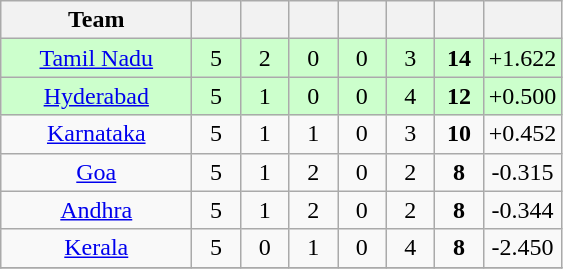<table class="wikitable" style="text-align:center">
<tr>
<th style="width:120px">Team</th>
<th style="width:25px"></th>
<th style="width:25px"></th>
<th style="width:25px"></th>
<th style="width:25px"></th>
<th style="width:25px"></th>
<th style="width:25px"></th>
<th style="width:40px;"></th>
</tr>
<tr style="background:#cfc;">
<td><a href='#'>Tamil Nadu</a></td>
<td>5</td>
<td>2</td>
<td>0</td>
<td>0</td>
<td>3</td>
<td><strong>14</strong></td>
<td>+1.622</td>
</tr>
<tr style="background:#cfc;">
<td><a href='#'>Hyderabad</a></td>
<td>5</td>
<td>1</td>
<td>0</td>
<td>0</td>
<td>4</td>
<td><strong>12</strong></td>
<td>+0.500</td>
</tr>
<tr>
<td><a href='#'>Karnataka</a></td>
<td>5</td>
<td>1</td>
<td>1</td>
<td>0</td>
<td>3</td>
<td><strong>10</strong></td>
<td>+0.452</td>
</tr>
<tr>
<td><a href='#'>Goa</a></td>
<td>5</td>
<td>1</td>
<td>2</td>
<td>0</td>
<td>2</td>
<td><strong>8</strong></td>
<td>-0.315</td>
</tr>
<tr>
<td><a href='#'>Andhra</a></td>
<td>5</td>
<td>1</td>
<td>2</td>
<td>0</td>
<td>2</td>
<td><strong>8</strong></td>
<td>-0.344</td>
</tr>
<tr>
<td><a href='#'>Kerala</a></td>
<td>5</td>
<td>0</td>
<td>1</td>
<td>0</td>
<td>4</td>
<td><strong>8</strong></td>
<td>-2.450</td>
</tr>
<tr>
</tr>
</table>
